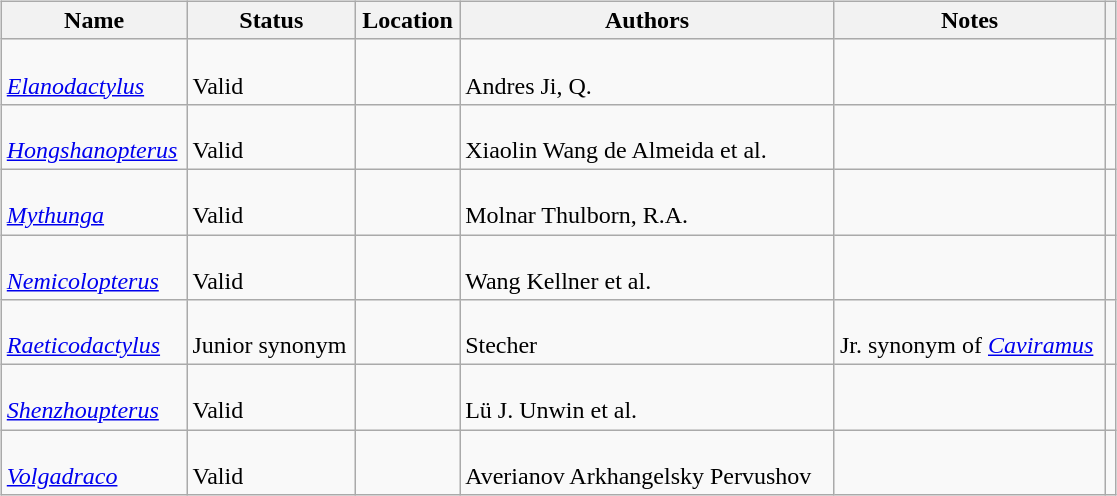<table border="0" style="background:transparent;" style="width: 100%;">
<tr>
<th width="90%"></th>
<th width="5%"></th>
<th width="5%"></th>
</tr>
<tr>
<td style="border:0px" valign="top"><br><table class="wikitable sortable" align="center" width="100%">
<tr>
<th>Name</th>
<th>Status</th>
<th>Location</th>
<th colspan="2">Authors</th>
<th>Notes</th>
<th></th>
</tr>
<tr>
<td><br><em><a href='#'>Elanodactylus</a></em></td>
<td><br>Valid</td>
<td></td>
<td style="border-right:0px" valign="top"><br>Andres
Ji, Q.</td>
<td style="border-left:0px" valign="top"></td>
<td></td>
<td></td>
</tr>
<tr>
<td><br><em><a href='#'>Hongshanopterus</a></em></td>
<td><br>Valid</td>
<td></td>
<td style="border-right:0px" valign="top"><br>Xiaolin Wang
de Almeida
et al.</td>
<td style="border-left:0px" valign="top"></td>
<td></td>
<td></td>
</tr>
<tr>
<td><br><em><a href='#'>Mythunga</a></em></td>
<td><br>Valid</td>
<td></td>
<td style="border-right:0px" valign="top"><br>Molnar
Thulborn, R.A.</td>
<td style="border-left:0px" valign="top"></td>
<td></td>
<td></td>
</tr>
<tr>
<td><br><em><a href='#'>Nemicolopterus</a></em></td>
<td><br>Valid</td>
<td></td>
<td style="border-right:0px" valign="top"><br>Wang
Kellner
et al.</td>
<td style="border-left:0px" valign="top"></td>
<td></td>
<td></td>
</tr>
<tr>
<td><br><em><a href='#'>Raeticodactylus</a></em></td>
<td><br>Junior synonym</td>
<td></td>
<td style="border-right:0px" valign="top"><br>Stecher</td>
<td style="border-left:0px" valign="top"></td>
<td><br>Jr. synonym of <em><a href='#'>Caviramus</a></em></td>
<td></td>
</tr>
<tr>
<td><br><em><a href='#'>Shenzhoupterus</a></em></td>
<td><br>Valid</td>
<td></td>
<td style="border-right:0px" valign="top"><br>Lü J.
Unwin
et al.</td>
<td style="border-left:0px" valign="top"></td>
<td></td>
<td></td>
</tr>
<tr>
<td><br><em><a href='#'>Volgadraco</a></em></td>
<td><br>Valid</td>
<td></td>
<td style="border-right:0px" valign="top"><br>Averianov
Arkhangelsky
Pervushov</td>
<td style="border-left:0px" valign="top"></td>
<td></td>
<td></td>
</tr>
</table>
</td>
<td style="border:0px" valign="top"></td>
<td style="border:0px" valign="top"></td>
</tr>
<tr>
</tr>
</table>
